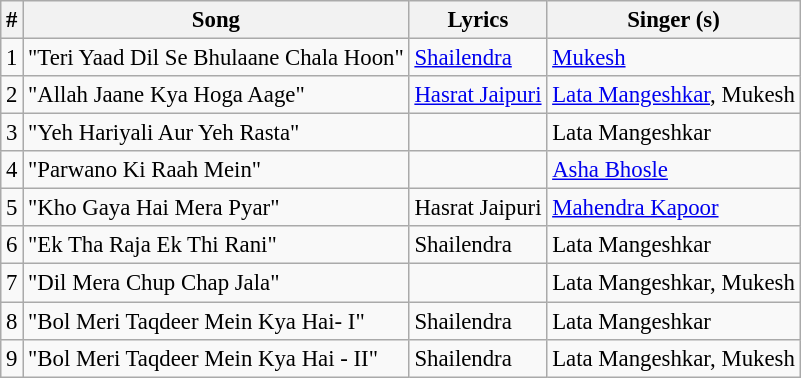<table class="wikitable" style="font-size:95%;">
<tr>
<th>#</th>
<th>Song</th>
<th>Lyrics</th>
<th>Singer (s)</th>
</tr>
<tr>
<td>1</td>
<td>"Teri Yaad Dil Se Bhulaane Chala Hoon"</td>
<td><a href='#'>Shailendra</a></td>
<td><a href='#'>Mukesh</a></td>
</tr>
<tr>
<td>2</td>
<td>"Allah Jaane Kya Hoga Aage"</td>
<td><a href='#'>Hasrat Jaipuri</a></td>
<td><a href='#'>Lata Mangeshkar</a>, Mukesh</td>
</tr>
<tr>
<td>3</td>
<td>"Yeh Hariyali Aur Yeh Rasta"</td>
<td></td>
<td>Lata Mangeshkar</td>
</tr>
<tr>
<td>4</td>
<td>"Parwano Ki Raah Mein"</td>
<td></td>
<td><a href='#'>Asha Bhosle</a></td>
</tr>
<tr>
<td>5</td>
<td>"Kho Gaya Hai Mera Pyar"</td>
<td>Hasrat Jaipuri</td>
<td><a href='#'>Mahendra Kapoor</a></td>
</tr>
<tr>
<td>6</td>
<td>"Ek Tha Raja Ek Thi Rani"</td>
<td>Shailendra</td>
<td>Lata Mangeshkar</td>
</tr>
<tr>
<td>7</td>
<td>"Dil Mera Chup Chap Jala"</td>
<td></td>
<td>Lata Mangeshkar, Mukesh</td>
</tr>
<tr>
<td>8</td>
<td>"Bol Meri Taqdeer Mein Kya Hai- I"</td>
<td>Shailendra</td>
<td>Lata Mangeshkar</td>
</tr>
<tr>
<td>9</td>
<td>"Bol Meri Taqdeer Mein Kya Hai - II"</td>
<td>Shailendra</td>
<td>Lata Mangeshkar, Mukesh</td>
</tr>
</table>
